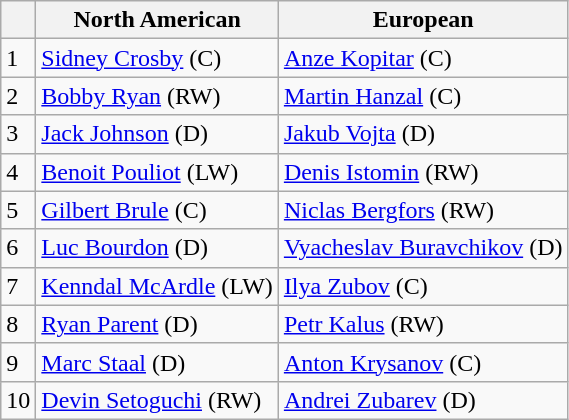<table class="wikitable">
<tr>
<th></th>
<th>North American</th>
<th>European</th>
</tr>
<tr>
<td>1</td>
<td> <a href='#'>Sidney Crosby</a> (C)</td>
<td> <a href='#'>Anze Kopitar</a> (C)</td>
</tr>
<tr>
<td>2</td>
<td> <a href='#'>Bobby Ryan</a> (RW)</td>
<td> <a href='#'>Martin Hanzal</a> (C)</td>
</tr>
<tr>
<td>3</td>
<td> <a href='#'>Jack Johnson</a> (D)</td>
<td> <a href='#'>Jakub Vojta</a> (D)</td>
</tr>
<tr>
<td>4</td>
<td> <a href='#'>Benoit Pouliot</a> (LW)</td>
<td> <a href='#'>Denis Istomin</a> (RW)</td>
</tr>
<tr>
<td>5</td>
<td> <a href='#'>Gilbert Brule</a> (C)</td>
<td> <a href='#'>Niclas Bergfors</a> (RW)</td>
</tr>
<tr>
<td>6</td>
<td> <a href='#'>Luc Bourdon</a> (D)</td>
<td> <a href='#'>Vyacheslav Buravchikov</a> (D)</td>
</tr>
<tr>
<td>7</td>
<td> <a href='#'>Kenndal McArdle</a> (LW)</td>
<td> <a href='#'>Ilya Zubov</a> (C)</td>
</tr>
<tr>
<td>8</td>
<td> <a href='#'>Ryan Parent</a> (D)</td>
<td> <a href='#'>Petr Kalus</a> (RW)</td>
</tr>
<tr>
<td>9</td>
<td> <a href='#'>Marc Staal</a> (D)</td>
<td> <a href='#'>Anton Krysanov</a> (C)</td>
</tr>
<tr>
<td>10</td>
<td> <a href='#'>Devin Setoguchi</a> (RW)</td>
<td> <a href='#'>Andrei Zubarev</a> (D)</td>
</tr>
</table>
